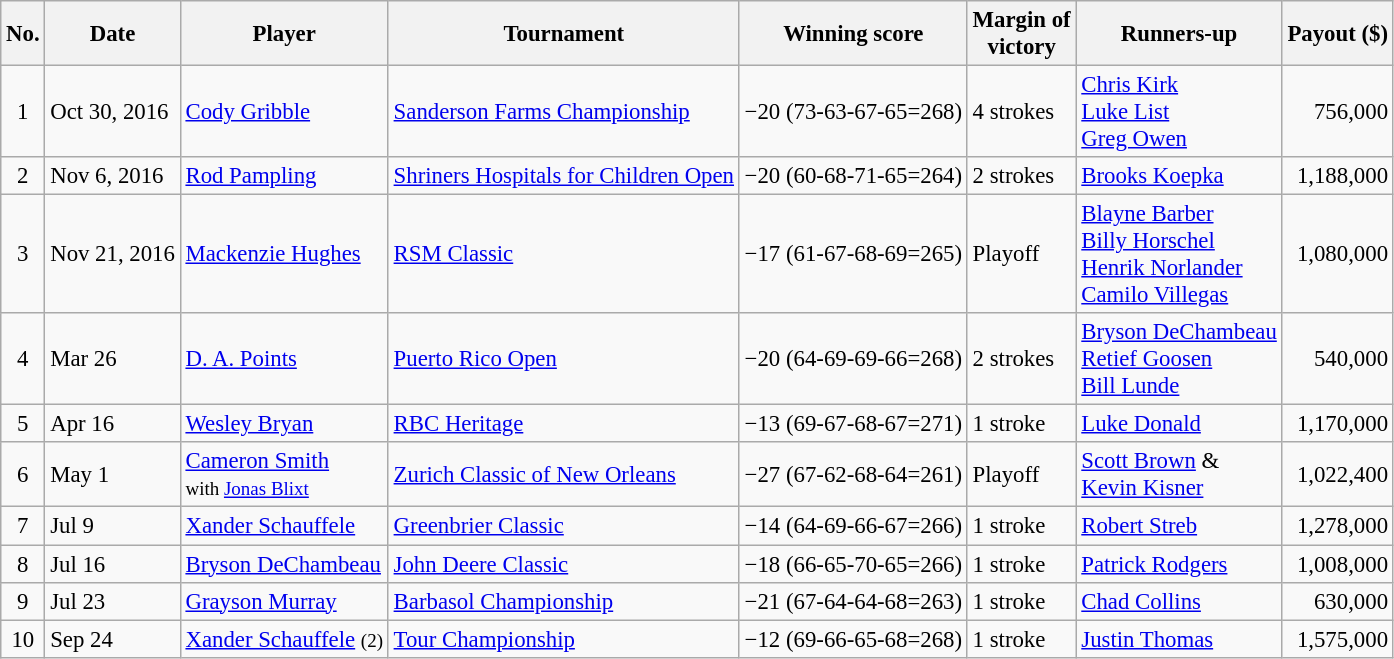<table class="wikitable" style="font-size:95%;">
<tr>
<th>No.</th>
<th>Date</th>
<th>Player</th>
<th>Tournament</th>
<th>Winning score</th>
<th>Margin of<br>victory</th>
<th>Runners-up</th>
<th>Payout ($)</th>
</tr>
<tr>
<td align=center>1</td>
<td>Oct 30, 2016</td>
<td> <a href='#'>Cody Gribble</a></td>
<td><a href='#'>Sanderson Farms Championship</a></td>
<td>−20 (73-63-67-65=268)</td>
<td>4 strokes</td>
<td> <a href='#'>Chris Kirk</a><br> <a href='#'>Luke List</a><br> <a href='#'>Greg Owen</a></td>
<td align=right>756,000</td>
</tr>
<tr>
<td align=center>2</td>
<td>Nov 6, 2016</td>
<td> <a href='#'>Rod Pampling</a></td>
<td><a href='#'>Shriners Hospitals for Children Open</a></td>
<td>−20 (60-68-71-65=264)</td>
<td>2 strokes</td>
<td> <a href='#'>Brooks Koepka</a></td>
<td align=right>1,188,000</td>
</tr>
<tr>
<td align=center>3</td>
<td>Nov 21, 2016</td>
<td> <a href='#'>Mackenzie Hughes</a></td>
<td><a href='#'>RSM Classic</a></td>
<td>−17 (61-67-68-69=265)</td>
<td>Playoff</td>
<td> <a href='#'>Blayne Barber</a><br> <a href='#'>Billy Horschel</a><br> <a href='#'>Henrik Norlander</a><br> <a href='#'>Camilo Villegas</a></td>
<td align=right>1,080,000</td>
</tr>
<tr>
<td align=center>4</td>
<td>Mar 26</td>
<td> <a href='#'>D. A. Points</a></td>
<td><a href='#'>Puerto Rico Open</a></td>
<td>−20 (64-69-69-66=268)</td>
<td>2 strokes</td>
<td> <a href='#'>Bryson DeChambeau</a><br> <a href='#'>Retief Goosen</a><br> <a href='#'>Bill Lunde</a></td>
<td align=right>540,000</td>
</tr>
<tr>
<td align=center>5</td>
<td>Apr 16</td>
<td> <a href='#'>Wesley Bryan</a></td>
<td><a href='#'>RBC Heritage</a></td>
<td>−13 (69-67-68-67=271)</td>
<td>1 stroke</td>
<td> <a href='#'>Luke Donald</a></td>
<td align=right>1,170,000</td>
</tr>
<tr>
<td align=center>6</td>
<td>May 1</td>
<td> <a href='#'>Cameron Smith</a><br><small>with  <a href='#'>Jonas Blixt</a></small></td>
<td><a href='#'>Zurich Classic of New Orleans</a></td>
<td>−27 (67-62-68-64=261)</td>
<td>Playoff</td>
<td> <a href='#'>Scott Brown</a> &<br> <a href='#'>Kevin Kisner</a></td>
<td align=right>1,022,400</td>
</tr>
<tr>
<td align=center>7</td>
<td>Jul 9</td>
<td> <a href='#'>Xander Schauffele</a></td>
<td><a href='#'>Greenbrier Classic</a></td>
<td>−14 (64-69-66-67=266)</td>
<td>1 stroke</td>
<td> <a href='#'>Robert Streb</a></td>
<td align=right>1,278,000</td>
</tr>
<tr>
<td align=center>8</td>
<td>Jul 16</td>
<td> <a href='#'>Bryson DeChambeau</a></td>
<td><a href='#'>John Deere Classic</a></td>
<td>−18 (66-65-70-65=266)</td>
<td>1 stroke</td>
<td> <a href='#'>Patrick Rodgers</a></td>
<td align=right>1,008,000</td>
</tr>
<tr>
<td align=center>9</td>
<td>Jul 23</td>
<td> <a href='#'>Grayson Murray</a></td>
<td><a href='#'>Barbasol Championship</a></td>
<td>−21 (67-64-64-68=263)</td>
<td>1 stroke</td>
<td> <a href='#'>Chad Collins</a></td>
<td align=right>630,000</td>
</tr>
<tr>
<td align=center>10</td>
<td>Sep 24</td>
<td> <a href='#'>Xander Schauffele</a> <small>(2)</small></td>
<td><a href='#'>Tour Championship</a></td>
<td>−12 (69-66-65-68=268)</td>
<td>1 stroke</td>
<td> <a href='#'>Justin Thomas</a></td>
<td align=right>1,575,000</td>
</tr>
</table>
